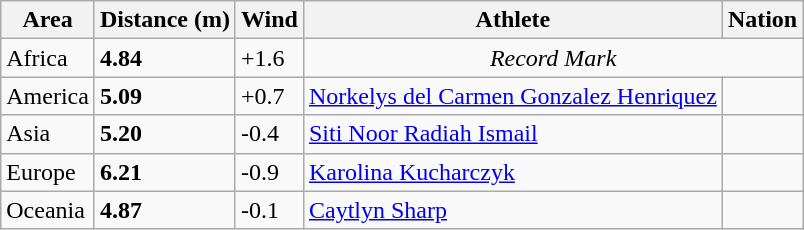<table class="wikitable">
<tr>
<th>Area</th>
<th>Distance (m)</th>
<th>Wind</th>
<th>Athlete</th>
<th>Nation</th>
</tr>
<tr>
<td>Africa</td>
<td><strong>4.84</strong></td>
<td>+1.6</td>
<td colspan="2" align="center"><em>Record Mark</em></td>
</tr>
<tr>
<td>America</td>
<td><strong>5.09</strong></td>
<td>+0.7</td>
<td><a href='#'>Norkelys del Carmen Gonzalez Henriquez</a></td>
<td></td>
</tr>
<tr>
<td>Asia</td>
<td><strong>5.20</strong></td>
<td>-0.4</td>
<td><a href='#'>Siti Noor Radiah Ismail</a></td>
<td></td>
</tr>
<tr>
<td>Europe</td>
<td><strong>6.21</strong> </td>
<td>-0.9</td>
<td><a href='#'>Karolina Kucharczyk</a></td>
<td></td>
</tr>
<tr>
<td>Oceania</td>
<td><strong>4.87</strong></td>
<td>-0.1</td>
<td><a href='#'>Caytlyn Sharp</a></td>
<td></td>
</tr>
</table>
